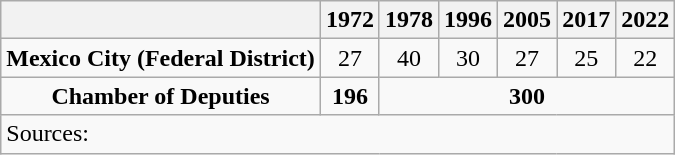<table class="wikitable mw-collapsible" style="text-align: center">
<tr>
<th></th>
<th>1972</th>
<th>1978</th>
<th>1996</th>
<th>2005</th>
<th>2017</th>
<th>2022</th>
</tr>
<tr>
<td><strong>Mexico City (Federal District)</strong></td>
<td>27</td>
<td>40</td>
<td>30</td>
<td>27</td>
<td>25</td>
<td>22</td>
</tr>
<tr>
<td><strong>Chamber of Deputies</strong></td>
<td><strong>196</strong></td>
<td colspan=5><strong>300</strong></td>
</tr>
<tr>
<td colspan=7 style="text-align: left">Sources: </td>
</tr>
</table>
